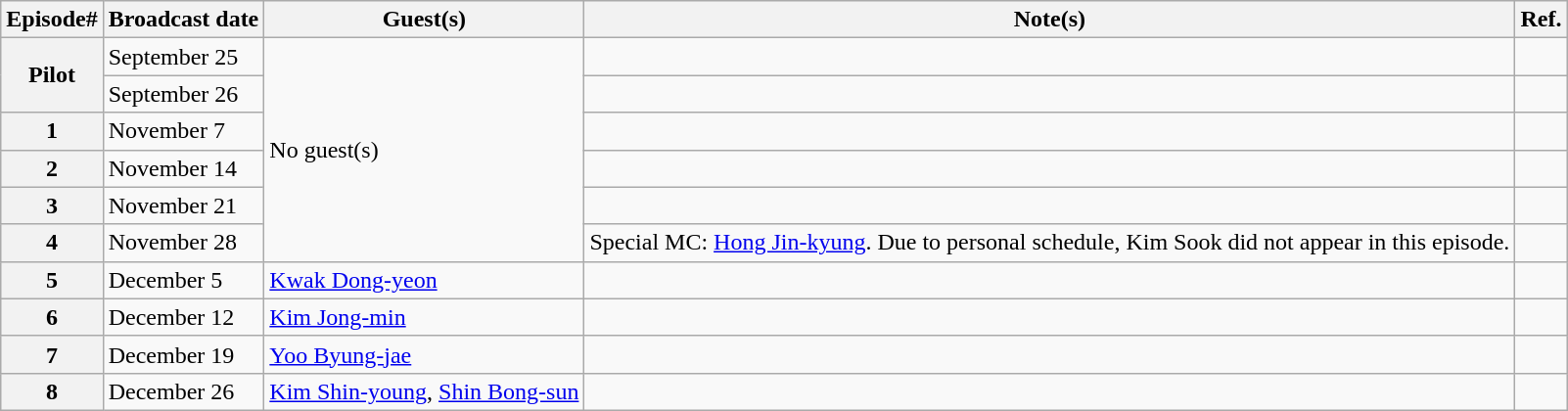<table class="wikitable">
<tr>
<th>Episode#</th>
<th>Broadcast date</th>
<th>Guest(s)</th>
<th>Note(s)</th>
<th>Ref.</th>
</tr>
<tr>
<th rowspan=2>Pilot</th>
<td>September 25</td>
<td rowspan=6>No guest(s)</td>
<td></td>
<td></td>
</tr>
<tr>
<td>September 26</td>
<td></td>
<td></td>
</tr>
<tr>
<th>1</th>
<td>November 7</td>
<td></td>
<td></td>
</tr>
<tr>
<th>2</th>
<td>November 14</td>
<td></td>
<td></td>
</tr>
<tr>
<th>3</th>
<td>November 21</td>
<td></td>
<td></td>
</tr>
<tr>
<th>4</th>
<td>November 28</td>
<td>Special MC: <a href='#'>Hong Jin-kyung</a>. Due to personal schedule, Kim Sook did not appear in this episode.</td>
<td></td>
</tr>
<tr>
<th>5</th>
<td>December 5</td>
<td><a href='#'>Kwak Dong-yeon</a></td>
<td></td>
<td></td>
</tr>
<tr>
<th>6</th>
<td>December 12</td>
<td><a href='#'>Kim Jong-min</a></td>
<td></td>
<td></td>
</tr>
<tr>
<th>7</th>
<td>December 19</td>
<td><a href='#'>Yoo Byung-jae</a></td>
<td></td>
<td></td>
</tr>
<tr>
<th>8</th>
<td>December 26</td>
<td><a href='#'>Kim Shin-young</a>, <a href='#'>Shin Bong-sun</a></td>
<td></td>
<td></td>
</tr>
</table>
